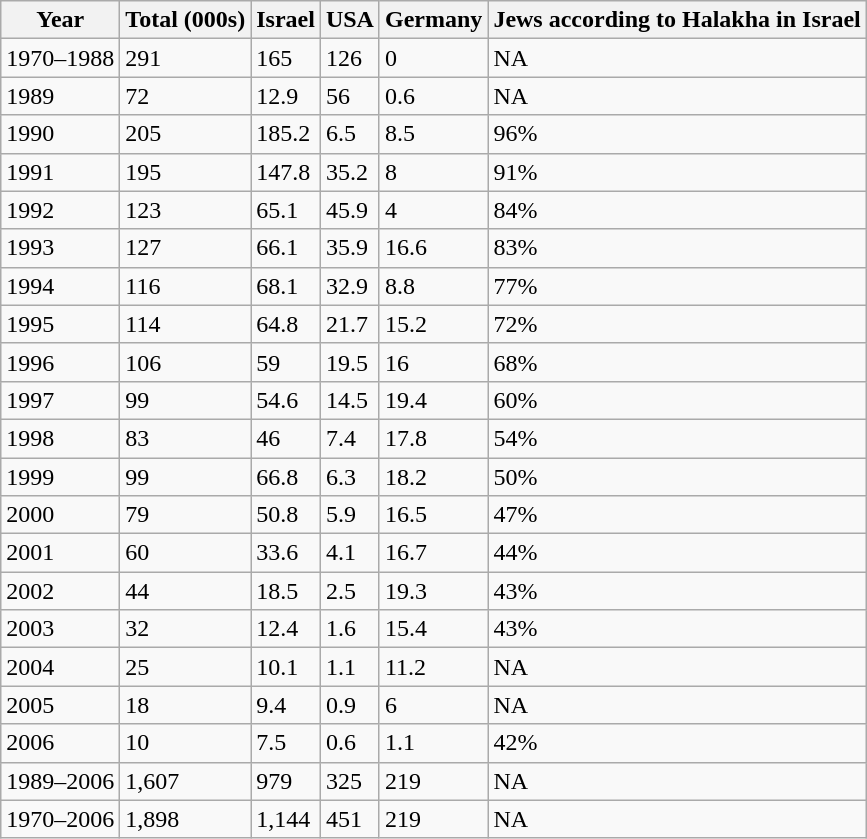<table class="wikitable">
<tr>
<th>Year</th>
<th>Total (000s)</th>
<th>Israel</th>
<th>USA</th>
<th>Germany</th>
<th>Jews according to Halakha in Israel</th>
</tr>
<tr>
<td>1970–1988</td>
<td>291</td>
<td>165</td>
<td>126</td>
<td>0</td>
<td>NA</td>
</tr>
<tr>
<td>1989</td>
<td>72</td>
<td>12.9</td>
<td>56</td>
<td>0.6</td>
<td>NA</td>
</tr>
<tr>
<td>1990</td>
<td>205</td>
<td>185.2</td>
<td>6.5</td>
<td>8.5</td>
<td>96%</td>
</tr>
<tr>
<td>1991</td>
<td>195</td>
<td>147.8</td>
<td>35.2</td>
<td>8</td>
<td>91%</td>
</tr>
<tr>
<td>1992</td>
<td>123</td>
<td>65.1</td>
<td>45.9</td>
<td>4</td>
<td>84%</td>
</tr>
<tr>
<td>1993</td>
<td>127</td>
<td>66.1</td>
<td>35.9</td>
<td>16.6</td>
<td>83%</td>
</tr>
<tr>
<td>1994</td>
<td>116</td>
<td>68.1</td>
<td>32.9</td>
<td>8.8</td>
<td>77%</td>
</tr>
<tr>
<td>1995</td>
<td>114</td>
<td>64.8</td>
<td>21.7</td>
<td>15.2</td>
<td>72%</td>
</tr>
<tr>
<td>1996</td>
<td>106</td>
<td>59</td>
<td>19.5</td>
<td>16</td>
<td>68%</td>
</tr>
<tr>
<td>1997</td>
<td>99</td>
<td>54.6</td>
<td>14.5</td>
<td>19.4</td>
<td>60%</td>
</tr>
<tr>
<td>1998</td>
<td>83</td>
<td>46</td>
<td>7.4</td>
<td>17.8</td>
<td>54%</td>
</tr>
<tr>
<td>1999</td>
<td>99</td>
<td>66.8</td>
<td>6.3</td>
<td>18.2</td>
<td>50%</td>
</tr>
<tr>
<td>2000</td>
<td>79</td>
<td>50.8</td>
<td>5.9</td>
<td>16.5</td>
<td>47%</td>
</tr>
<tr>
<td>2001</td>
<td>60</td>
<td>33.6</td>
<td>4.1</td>
<td>16.7</td>
<td>44%</td>
</tr>
<tr>
<td>2002</td>
<td>44</td>
<td>18.5</td>
<td>2.5</td>
<td>19.3</td>
<td>43%</td>
</tr>
<tr>
<td>2003</td>
<td>32</td>
<td>12.4</td>
<td>1.6</td>
<td>15.4</td>
<td>43%</td>
</tr>
<tr>
<td>2004</td>
<td>25</td>
<td>10.1</td>
<td>1.1</td>
<td>11.2</td>
<td>NA</td>
</tr>
<tr>
<td>2005</td>
<td>18</td>
<td>9.4</td>
<td>0.9</td>
<td>6</td>
<td>NA</td>
</tr>
<tr>
<td>2006</td>
<td>10</td>
<td>7.5</td>
<td>0.6</td>
<td>1.1</td>
<td>42%</td>
</tr>
<tr>
<td>1989–2006</td>
<td>1,607</td>
<td>979</td>
<td>325</td>
<td>219</td>
<td>NA</td>
</tr>
<tr>
<td>1970–2006</td>
<td>1,898</td>
<td>1,144</td>
<td>451</td>
<td>219</td>
<td>NA</td>
</tr>
</table>
